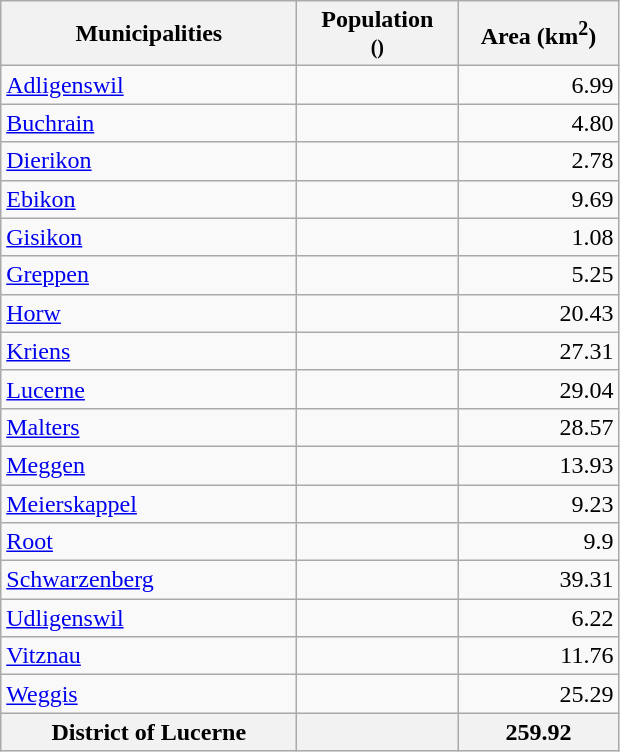<table class="wikitable">
<tr>
<th width="190">Municipalities</th>
<th width="100">Population <br><small>()</small></th>
<th width="100">Area (km<sup>2</sup>)</th>
</tr>
<tr>
<td><a href='#'>Adligenswil</a></td>
<td align=right></td>
<td align=right>6.99</td>
</tr>
<tr>
<td><a href='#'>Buchrain</a></td>
<td align=right></td>
<td align=right>4.80</td>
</tr>
<tr>
<td><a href='#'>Dierikon</a></td>
<td align=right></td>
<td align=right>2.78</td>
</tr>
<tr>
<td><a href='#'>Ebikon</a></td>
<td align=right></td>
<td align=right>9.69</td>
</tr>
<tr>
<td><a href='#'>Gisikon</a></td>
<td align=right></td>
<td align=right>1.08</td>
</tr>
<tr>
<td><a href='#'>Greppen</a></td>
<td align=right></td>
<td align=right>5.25</td>
</tr>
<tr>
<td><a href='#'>Horw</a></td>
<td align=right></td>
<td align=right>20.43</td>
</tr>
<tr>
<td><a href='#'>Kriens</a></td>
<td align=right></td>
<td align=right>27.31</td>
</tr>
<tr>
<td><a href='#'>Lucerne</a></td>
<td align=right></td>
<td align=right>29.04</td>
</tr>
<tr>
<td><a href='#'>Malters</a></td>
<td align=right></td>
<td align=right>28.57</td>
</tr>
<tr>
<td><a href='#'>Meggen</a></td>
<td align=right></td>
<td align=right>13.93</td>
</tr>
<tr>
<td><a href='#'>Meierskappel</a></td>
<td align=right></td>
<td align=right>9.23</td>
</tr>
<tr>
<td><a href='#'>Root</a></td>
<td align=right></td>
<td align=right>9.9</td>
</tr>
<tr>
<td><a href='#'>Schwarzenberg</a></td>
<td align=right></td>
<td align=right>39.31</td>
</tr>
<tr>
<td><a href='#'>Udligenswil</a></td>
<td align=right></td>
<td align=right>6.22</td>
</tr>
<tr>
<td><a href='#'>Vitznau</a></td>
<td align=right></td>
<td align=right>11.76</td>
</tr>
<tr>
<td><a href='#'>Weggis</a></td>
<td align=right></td>
<td align=right>25.29</td>
</tr>
<tr>
<th>District of Lucerne</th>
<th align=right></th>
<th align=right>259.92</th>
</tr>
</table>
